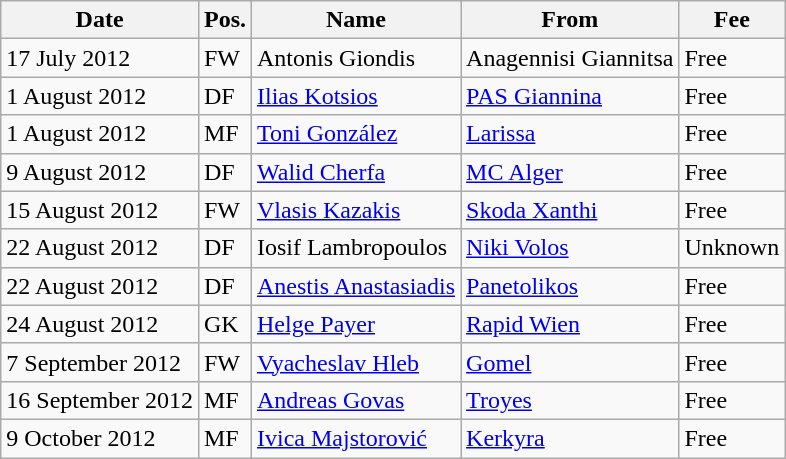<table class="wikitable">
<tr>
<th>Date</th>
<th>Pos.</th>
<th>Name</th>
<th>From</th>
<th>Fee</th>
</tr>
<tr>
<td>17 July 2012</td>
<td>FW</td>
<td> Antonis Giondis</td>
<td>Anagennisi Giannitsa</td>
<td>Free</td>
</tr>
<tr>
<td>1 August 2012</td>
<td>DF</td>
<td> <a href='#'>Ilias Kotsios</a></td>
<td><a href='#'>PAS Giannina</a></td>
<td>Free</td>
</tr>
<tr>
<td>1 August 2012</td>
<td>MF</td>
<td> <a href='#'>Toni González</a></td>
<td><a href='#'>Larissa</a></td>
<td>Free</td>
</tr>
<tr>
<td>9 August 2012</td>
<td>DF</td>
<td> <a href='#'>Walid Cherfa</a></td>
<td><a href='#'>MC Alger</a></td>
<td>Free</td>
</tr>
<tr>
<td>15 August 2012</td>
<td>FW</td>
<td> <a href='#'>Vlasis Kazakis</a></td>
<td><a href='#'>Skoda Xanthi</a></td>
<td>Free</td>
</tr>
<tr>
<td>22 August 2012</td>
<td>DF</td>
<td> Iosif Lambropoulos</td>
<td><a href='#'>Niki Volos</a></td>
<td>Unknown</td>
</tr>
<tr>
<td>22 August 2012</td>
<td>DF</td>
<td> <a href='#'>Anestis Anastasiadis</a></td>
<td><a href='#'>Panetolikos</a></td>
<td>Free</td>
</tr>
<tr>
<td>24 August 2012</td>
<td>GK</td>
<td> <a href='#'>Helge Payer</a></td>
<td><a href='#'>Rapid Wien</a></td>
<td>Free</td>
</tr>
<tr>
<td>7 September 2012</td>
<td>FW</td>
<td> <a href='#'>Vyacheslav Hleb</a></td>
<td><a href='#'>Gomel</a></td>
<td>Free</td>
</tr>
<tr>
<td>16 September 2012</td>
<td>MF</td>
<td> <a href='#'>Andreas Govas</a></td>
<td><a href='#'>Troyes</a></td>
<td>Free</td>
</tr>
<tr>
<td>9 October 2012</td>
<td>MF</td>
<td> <a href='#'>Ivica Majstorović</a></td>
<td><a href='#'>Kerkyra</a></td>
<td>Free</td>
</tr>
</table>
